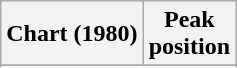<table class="wikitable sortable plainrowheaders">
<tr>
<th scope="col">Chart (1980)</th>
<th scope="col">Peak<br>position</th>
</tr>
<tr>
</tr>
<tr>
</tr>
</table>
